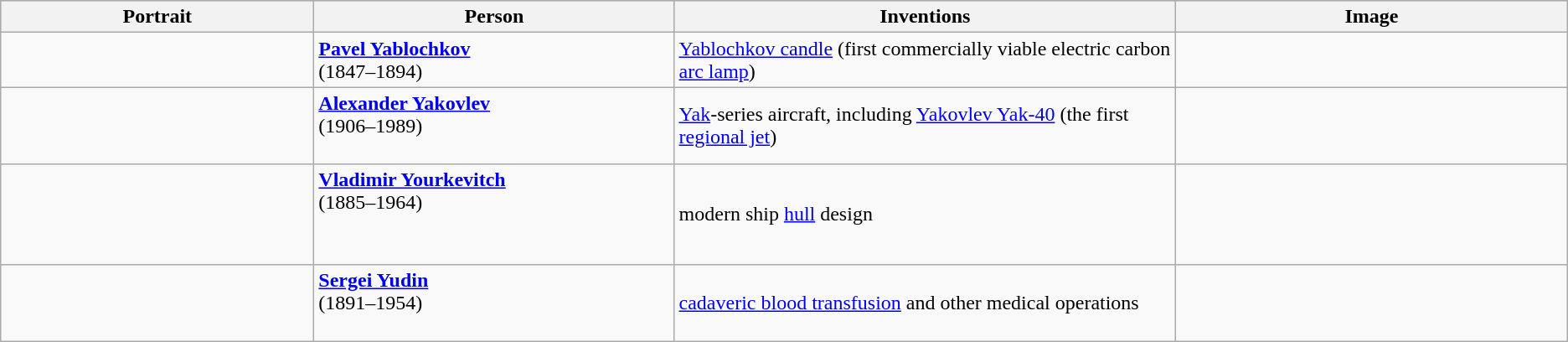<table class="wikitable">
<tr style="background:#ccc;">
<th width=20%>Portrait</th>
<th width=23%>Person</th>
<th width=32%>Inventions</th>
<th width=25%>Image</th>
</tr>
<tr>
<td align=center></td>
<td><strong><a href='#'>Pavel Yablochkov</a></strong><br> (1847–1894)<br></td>
<td><a href='#'>Yablochkov candle</a> (first commercially viable electric carbon <a href='#'>arc lamp</a>)</td>
<td align=center></td>
</tr>
<tr>
<td align=center></td>
<td><strong><a href='#'>Alexander Yakovlev</a></strong><br> (1906–1989)<br><br></td>
<td><a href='#'>Yak</a>-series aircraft, including <a href='#'>Yakovlev Yak-40</a> (the first <a href='#'>regional jet</a>)</td>
<td align=center></td>
</tr>
<tr>
<td align=center></td>
<td><strong><a href='#'>Vladimir Yourkevitch</a></strong><br> (1885–1964)<br> <br><br></td>
<td>modern ship <a href='#'>hull</a> design</td>
<td align=center></td>
</tr>
<tr>
<td align=center></td>
<td><strong><a href='#'>Sergei Yudin</a></strong><br> (1891–1954)<br> <br></td>
<td><a href='#'>cadaveric blood transfusion</a> and other medical operations</td>
<td align=center></td>
</tr>
</table>
